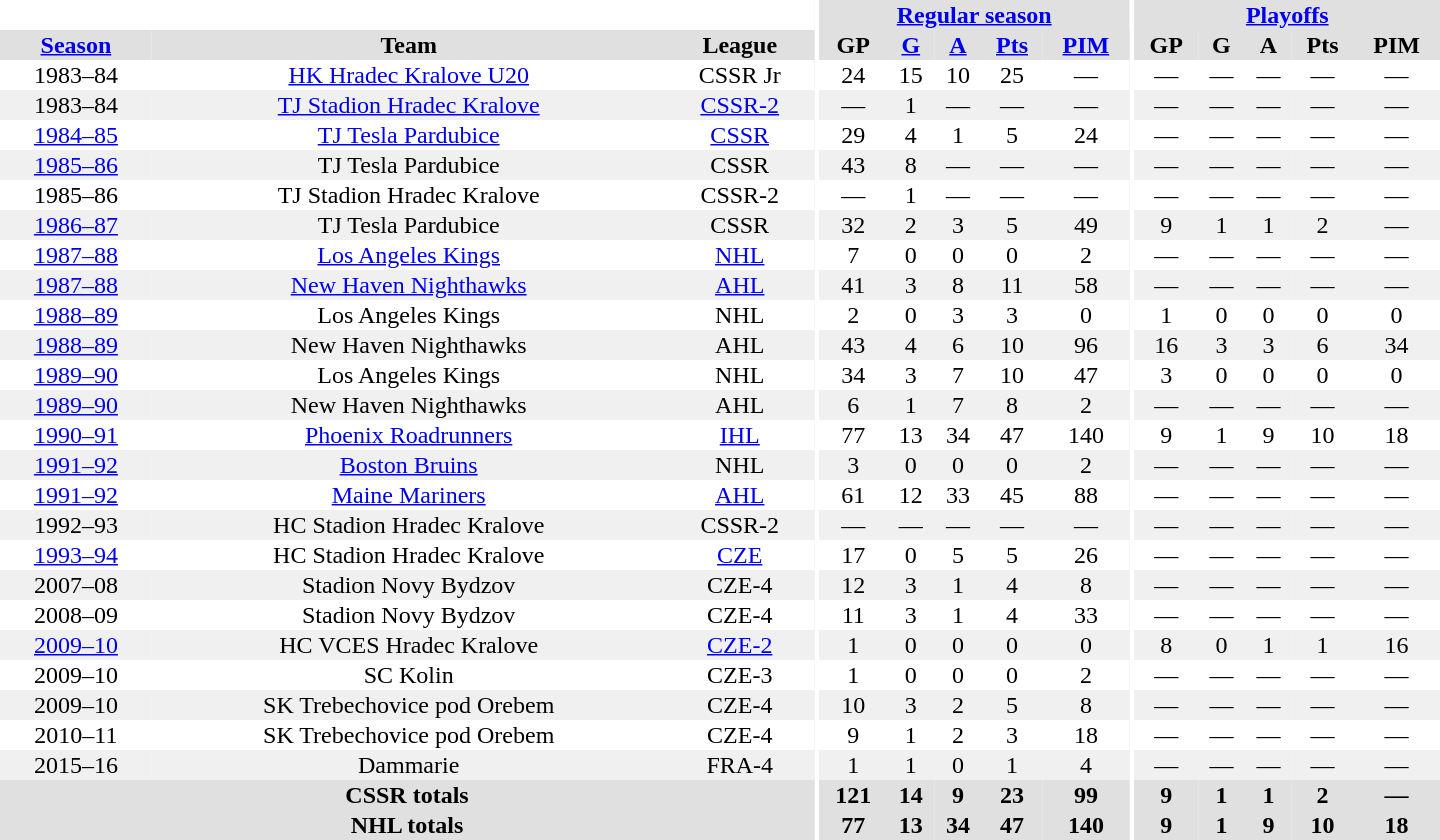<table border="0" cellpadding="1" cellspacing="0" style="text-align:center; width:60em">
<tr bgcolor="#e0e0e0">
<th colspan="3" bgcolor="#ffffff"></th>
<th rowspan="100" bgcolor="#ffffff"></th>
<th colspan="5"><a href='#'>Regular season</a></th>
<th rowspan="100" bgcolor="#ffffff"></th>
<th colspan="5"><a href='#'>Playoffs</a></th>
</tr>
<tr bgcolor="#e0e0e0">
<th><a href='#'>Season</a></th>
<th>Team</th>
<th>League</th>
<th>GP</th>
<th><a href='#'>G</a></th>
<th><a href='#'>A</a></th>
<th><a href='#'>Pts</a></th>
<th><a href='#'>PIM</a></th>
<th>GP</th>
<th>G</th>
<th>A</th>
<th>Pts</th>
<th>PIM</th>
</tr>
<tr>
<td>1983–84</td>
<td><a href='#'>HK Hradec Kralove U20</a></td>
<td>CSSR Jr</td>
<td>24</td>
<td>15</td>
<td>10</td>
<td>25</td>
<td>—</td>
<td>—</td>
<td>—</td>
<td>—</td>
<td>—</td>
<td>—</td>
</tr>
<tr bgcolor="#f0f0f0">
<td>1983–84</td>
<td><a href='#'>TJ Stadion Hradec Kralove</a></td>
<td><a href='#'>CSSR-2</a></td>
<td>—</td>
<td>1</td>
<td>—</td>
<td>—</td>
<td>—</td>
<td>—</td>
<td>—</td>
<td>—</td>
<td>—</td>
<td>—</td>
</tr>
<tr>
<td><a href='#'>1984–85</a></td>
<td><a href='#'>TJ Tesla Pardubice</a></td>
<td><a href='#'>CSSR</a></td>
<td>29</td>
<td>4</td>
<td>1</td>
<td>5</td>
<td>24</td>
<td>—</td>
<td>—</td>
<td>—</td>
<td>—</td>
<td>—</td>
</tr>
<tr bgcolor="#f0f0f0">
<td><a href='#'>1985–86</a></td>
<td>TJ Tesla Pardubice</td>
<td>CSSR</td>
<td>43</td>
<td>8</td>
<td>—</td>
<td>—</td>
<td>—</td>
<td>—</td>
<td>—</td>
<td>—</td>
<td>—</td>
<td>—</td>
</tr>
<tr>
<td>1985–86</td>
<td>TJ Stadion Hradec Kralove</td>
<td>CSSR-2</td>
<td>—</td>
<td>1</td>
<td>—</td>
<td>—</td>
<td>—</td>
<td>—</td>
<td>—</td>
<td>—</td>
<td>—</td>
<td>—</td>
</tr>
<tr bgcolor="#f0f0f0">
<td><a href='#'>1986–87</a></td>
<td>TJ Tesla Pardubice</td>
<td>CSSR</td>
<td>32</td>
<td>2</td>
<td>3</td>
<td>5</td>
<td>49</td>
<td>9</td>
<td>1</td>
<td>1</td>
<td>2</td>
<td>—</td>
</tr>
<tr>
<td><a href='#'>1987–88</a></td>
<td><a href='#'>Los Angeles Kings</a></td>
<td><a href='#'>NHL</a></td>
<td>7</td>
<td>0</td>
<td>0</td>
<td>0</td>
<td>2</td>
<td>—</td>
<td>—</td>
<td>—</td>
<td>—</td>
<td>—</td>
</tr>
<tr bgcolor="#f0f0f0">
<td><a href='#'>1987–88</a></td>
<td><a href='#'>New Haven Nighthawks</a></td>
<td><a href='#'>AHL</a></td>
<td>41</td>
<td>3</td>
<td>8</td>
<td>11</td>
<td>58</td>
<td>—</td>
<td>—</td>
<td>—</td>
<td>—</td>
<td>—</td>
</tr>
<tr>
<td><a href='#'>1988–89</a></td>
<td>Los Angeles Kings</td>
<td>NHL</td>
<td>2</td>
<td>0</td>
<td>3</td>
<td>3</td>
<td>0</td>
<td>1</td>
<td>0</td>
<td>0</td>
<td>0</td>
<td>0</td>
</tr>
<tr bgcolor="#f0f0f0">
<td><a href='#'>1988–89</a></td>
<td>New Haven Nighthawks</td>
<td>AHL</td>
<td>43</td>
<td>4</td>
<td>6</td>
<td>10</td>
<td>96</td>
<td>16</td>
<td>3</td>
<td>3</td>
<td>6</td>
<td>34</td>
</tr>
<tr>
<td><a href='#'>1989–90</a></td>
<td>Los Angeles Kings</td>
<td>NHL</td>
<td>34</td>
<td>3</td>
<td>7</td>
<td>10</td>
<td>47</td>
<td>3</td>
<td>0</td>
<td>0</td>
<td>0</td>
<td>0</td>
</tr>
<tr bgcolor="#f0f0f0">
<td><a href='#'>1989–90</a></td>
<td>New Haven Nighthawks</td>
<td>AHL</td>
<td>6</td>
<td>1</td>
<td>7</td>
<td>8</td>
<td>2</td>
<td>—</td>
<td>—</td>
<td>—</td>
<td>—</td>
<td>—</td>
</tr>
<tr>
<td><a href='#'>1990–91</a></td>
<td><a href='#'>Phoenix Roadrunners</a></td>
<td><a href='#'>IHL</a></td>
<td>77</td>
<td>13</td>
<td>34</td>
<td>47</td>
<td>140</td>
<td>9</td>
<td>1</td>
<td>9</td>
<td>10</td>
<td>18</td>
</tr>
<tr bgcolor="#f0f0f0">
<td><a href='#'>1991–92</a></td>
<td><a href='#'>Boston Bruins</a></td>
<td>NHL</td>
<td>3</td>
<td>0</td>
<td>0</td>
<td>0</td>
<td>2</td>
<td>—</td>
<td>—</td>
<td>—</td>
<td>—</td>
<td>—</td>
</tr>
<tr>
<td><a href='#'>1991–92</a></td>
<td><a href='#'>Maine Mariners</a></td>
<td><a href='#'>AHL</a></td>
<td>61</td>
<td>12</td>
<td>33</td>
<td>45</td>
<td>88</td>
<td>—</td>
<td>—</td>
<td>—</td>
<td>—</td>
<td>—</td>
</tr>
<tr bgcolor="#f0f0f0">
<td>1992–93</td>
<td>HC Stadion Hradec Kralove</td>
<td>CSSR-2</td>
<td>—</td>
<td>—</td>
<td>—</td>
<td>—</td>
<td>—</td>
<td>—</td>
<td>—</td>
<td>—</td>
<td>—</td>
<td>—</td>
</tr>
<tr>
<td><a href='#'>1993–94</a></td>
<td>HC Stadion Hradec Kralove</td>
<td><a href='#'>CZE</a></td>
<td>17</td>
<td>0</td>
<td>5</td>
<td>5</td>
<td>26</td>
<td>—</td>
<td>—</td>
<td>—</td>
<td>—</td>
<td>—</td>
</tr>
<tr bgcolor="#f0f0f0">
<td>2007–08</td>
<td>Stadion Novy Bydzov</td>
<td>CZE-4</td>
<td>12</td>
<td>3</td>
<td>1</td>
<td>4</td>
<td>8</td>
<td>—</td>
<td>—</td>
<td>—</td>
<td>—</td>
<td>—</td>
</tr>
<tr>
<td>2008–09</td>
<td>Stadion Novy Bydzov</td>
<td>CZE-4</td>
<td>11</td>
<td>3</td>
<td>1</td>
<td>4</td>
<td>33</td>
<td>—</td>
<td>—</td>
<td>—</td>
<td>—</td>
<td>—</td>
</tr>
<tr bgcolor="#f0f0f0">
<td><a href='#'>2009–10</a></td>
<td>HC VCES Hradec Kralove</td>
<td><a href='#'>CZE-2</a></td>
<td>1</td>
<td>0</td>
<td>0</td>
<td>0</td>
<td>0</td>
<td>8</td>
<td>0</td>
<td>1</td>
<td>1</td>
<td>16</td>
</tr>
<tr>
<td>2009–10</td>
<td>SC Kolin</td>
<td>CZE-3</td>
<td>1</td>
<td>0</td>
<td>0</td>
<td>0</td>
<td>2</td>
<td>—</td>
<td>—</td>
<td>—</td>
<td>—</td>
<td>—</td>
</tr>
<tr bgcolor="#f0f0f0">
<td>2009–10</td>
<td>SK Trebechovice pod Orebem</td>
<td>CZE-4</td>
<td>10</td>
<td>3</td>
<td>2</td>
<td>5</td>
<td>8</td>
<td>—</td>
<td>—</td>
<td>—</td>
<td>—</td>
<td>—</td>
</tr>
<tr>
<td>2010–11</td>
<td>SK Trebechovice pod Orebem</td>
<td>CZE-4</td>
<td>9</td>
<td>1</td>
<td>2</td>
<td>3</td>
<td>18</td>
<td>—</td>
<td>—</td>
<td>—</td>
<td>—</td>
<td>—</td>
</tr>
<tr bgcolor="#f0f0f0">
<td>2015–16</td>
<td>Dammarie</td>
<td>FRA-4</td>
<td>1</td>
<td>1</td>
<td>0</td>
<td>1</td>
<td>4</td>
<td>—</td>
<td>—</td>
<td>—</td>
<td>—</td>
<td>—</td>
</tr>
<tr bgcolor="#e0e0e0">
<th colspan="3">CSSR totals</th>
<th>121</th>
<th>14</th>
<th>9</th>
<th>23</th>
<th>99</th>
<th>9</th>
<th>1</th>
<th>1</th>
<th>2</th>
<th>—</th>
</tr>
<tr bgcolor="#e0e0e0">
<th colspan="3">NHL totals</th>
<th>77</th>
<th>13</th>
<th>34</th>
<th>47</th>
<th>140</th>
<th>9</th>
<th>1</th>
<th>9</th>
<th>10</th>
<th>18</th>
</tr>
</table>
